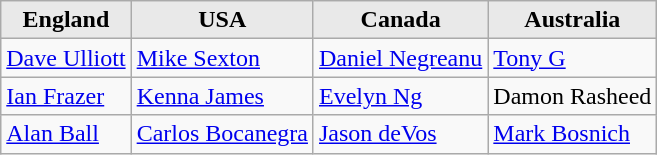<table class="wikitable">
<tr>
<th style="background: #E9E9E9;">England</th>
<th style="background: #E9E9E9;">USA</th>
<th style="background: #E9E9E9;">Canada</th>
<th style="background: #E9E9E9;">Australia</th>
</tr>
<tr>
<td> <a href='#'>Dave Ulliott</a></td>
<td> <a href='#'>Mike Sexton</a></td>
<td> <a href='#'>Daniel Negreanu</a></td>
<td> <a href='#'>Tony G</a></td>
</tr>
<tr>
<td> <a href='#'>Ian Frazer</a></td>
<td> <a href='#'>Kenna James</a></td>
<td> <a href='#'>Evelyn Ng</a></td>
<td> Damon Rasheed</td>
</tr>
<tr>
<td> <a href='#'>Alan Ball</a></td>
<td> <a href='#'>Carlos Bocanegra</a></td>
<td> <a href='#'>Jason deVos</a></td>
<td> <a href='#'>Mark Bosnich</a></td>
</tr>
</table>
